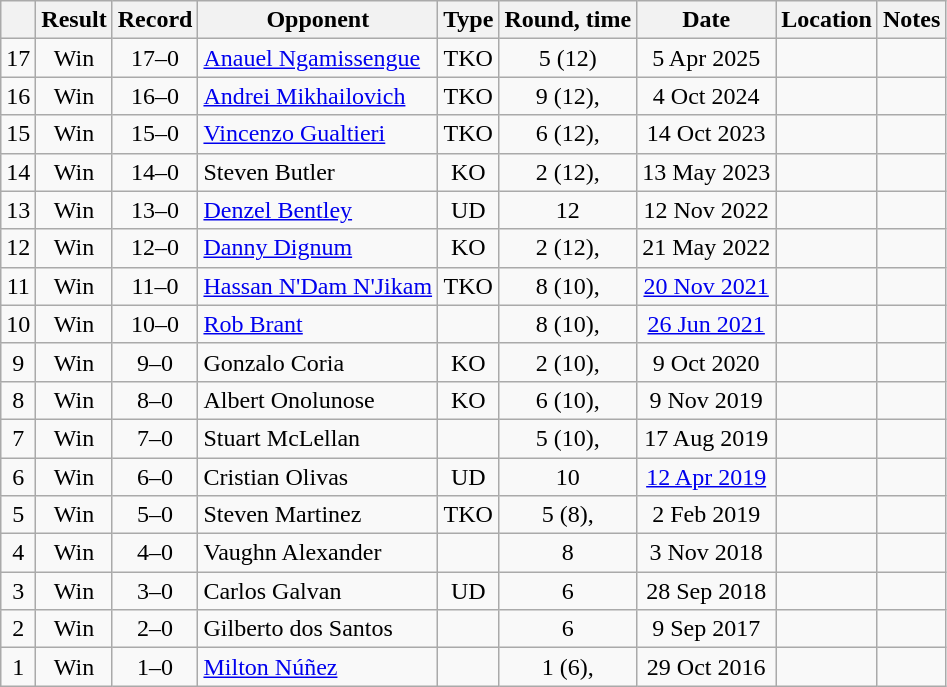<table class="wikitable" style="text-align:center">
<tr>
<th></th>
<th>Result</th>
<th>Record</th>
<th>Opponent</th>
<th>Type</th>
<th>Round, time</th>
<th>Date</th>
<th>Location</th>
<th>Notes</th>
</tr>
<tr>
<td>17</td>
<td>Win</td>
<td>17–0</td>
<td style="text-align:left;"><a href='#'>Anauel Ngamissengue</a></td>
<td>TKO</td>
<td>5 (12) </td>
<td>5 Apr 2025</td>
<td align=left></td>
<td align=left></td>
</tr>
<tr>
<td>16</td>
<td>Win</td>
<td>16–0</td>
<td style="text-align:left;"><a href='#'>Andrei Mikhailovich</a></td>
<td>TKO</td>
<td>9 (12), </td>
<td>4 Oct 2024</td>
<td align=left></td>
<td align=left></td>
</tr>
<tr>
<td>15</td>
<td>Win</td>
<td>15–0</td>
<td align=left><a href='#'>Vincenzo Gualtieri</a></td>
<td>TKO</td>
<td>6 (12), </td>
<td>14 Oct 2023</td>
<td align=left></td>
<td align=left></td>
</tr>
<tr>
<td>14</td>
<td>Win</td>
<td>14–0</td>
<td align=left>Steven Butler</td>
<td>KO</td>
<td>2 (12), </td>
<td>13 May 2023</td>
<td align=left></td>
<td align=left></td>
</tr>
<tr>
<td>13</td>
<td>Win</td>
<td>13–0</td>
<td align=left><a href='#'>Denzel Bentley</a></td>
<td>UD</td>
<td>12</td>
<td>12 Nov 2022</td>
<td align=left></td>
<td align=left></td>
</tr>
<tr>
<td>12</td>
<td>Win</td>
<td>12–0</td>
<td align=left><a href='#'>Danny Dignum</a></td>
<td>KO</td>
<td>2 (12), </td>
<td>21 May 2022</td>
<td align=left></td>
<td align=left></td>
</tr>
<tr>
<td>11</td>
<td>Win</td>
<td>11–0</td>
<td align=left><a href='#'>Hassan N'Dam N'Jikam</a></td>
<td>TKO</td>
<td>8 (10), </td>
<td><a href='#'>20 Nov 2021</a></td>
<td align=left></td>
<td align=left></td>
</tr>
<tr>
<td>10</td>
<td>Win</td>
<td>10–0</td>
<td align=left><a href='#'>Rob Brant</a></td>
<td></td>
<td>8 (10), </td>
<td><a href='#'>26 Jun 2021</a></td>
<td align=left></td>
<td align=left></td>
</tr>
<tr>
<td>9</td>
<td>Win</td>
<td>9–0</td>
<td align=left>Gonzalo Coria</td>
<td>KO</td>
<td>2 (10), </td>
<td>9 Oct 2020</td>
<td align=left></td>
<td align=left></td>
</tr>
<tr>
<td>8</td>
<td>Win</td>
<td>8–0</td>
<td align=left>Albert Onolunose</td>
<td>KO</td>
<td>6 (10), </td>
<td>9 Nov 2019</td>
<td align=left></td>
<td align=left></td>
</tr>
<tr>
<td>7</td>
<td>Win</td>
<td>7–0</td>
<td align=left>Stuart McLellan</td>
<td></td>
<td>5 (10), </td>
<td>17 Aug 2019</td>
<td align=left></td>
<td align=left></td>
</tr>
<tr>
<td>6</td>
<td>Win</td>
<td>6–0</td>
<td align=left>Cristian Olivas</td>
<td>UD</td>
<td>10</td>
<td><a href='#'>12 Apr 2019</a></td>
<td align=left></td>
<td align=left></td>
</tr>
<tr>
<td>5</td>
<td>Win</td>
<td>5–0</td>
<td align=left>Steven Martinez</td>
<td>TKO</td>
<td>5 (8), </td>
<td>2 Feb 2019</td>
<td align=left></td>
<td align=left></td>
</tr>
<tr>
<td>4</td>
<td>Win</td>
<td>4–0</td>
<td align=left>Vaughn Alexander</td>
<td></td>
<td>8</td>
<td>3 Nov 2018</td>
<td align=left></td>
<td align=left></td>
</tr>
<tr>
<td>3</td>
<td>Win</td>
<td>3–0</td>
<td align=left>Carlos Galvan</td>
<td>UD</td>
<td>6</td>
<td>28 Sep 2018</td>
<td align=left></td>
<td align=left></td>
</tr>
<tr>
<td>2</td>
<td>Win</td>
<td>2–0</td>
<td align=left>Gilberto dos Santos</td>
<td></td>
<td>6</td>
<td>9 Sep 2017</td>
<td align=left></td>
<td align=left></td>
</tr>
<tr>
<td>1</td>
<td>Win</td>
<td>1–0</td>
<td align=left><a href='#'>Milton Núñez</a></td>
<td></td>
<td>1 (6), </td>
<td>29 Oct 2016</td>
<td align=left></td>
<td align=left></td>
</tr>
</table>
